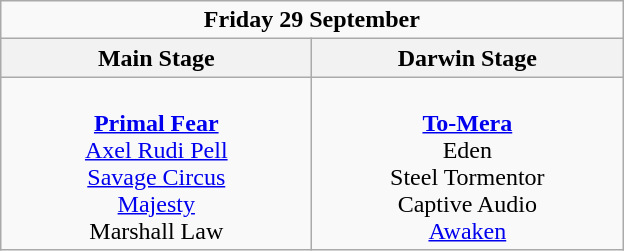<table class="wikitable">
<tr>
<td colspan="2" align="center"><strong>Friday 29 September</strong></td>
</tr>
<tr>
<th>Main Stage</th>
<th>Darwin Stage</th>
</tr>
<tr>
<td valign="top" align="center" width=200><br><strong><a href='#'>Primal Fear</a></strong><br>
<a href='#'>Axel Rudi Pell</a><br>
<a href='#'>Savage Circus</a><br>
<a href='#'>Majesty</a><br>
Marshall Law<br></td>
<td valign="top" align="center" width=200><br><strong><a href='#'>To-Mera</a></strong><br>
Eden<br>
Steel Tormentor<br>
Captive Audio<br>
<a href='#'>Awaken</a><br></td>
</tr>
</table>
